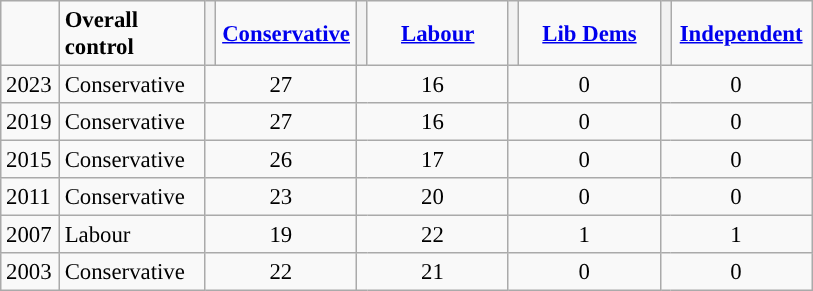<table class="wikitable" style="text-align:left; padding-left:1em; font-size: 95%">
<tr>
<td width=32></td>
<td width=90><strong>Overall control</strong></td>
<th style="background-color: "></th>
<td width=87 align="center"><strong><a href='#'>Conservative</a></strong></td>
<th style="background-color: "></th>
<td width=87 align="center"><strong><a href='#'>Labour</a></strong></td>
<th style="background-color: "></th>
<td width=87 align="center"><strong><a href='#'>Lib Dems</a></strong></td>
<th style="background-color: "></th>
<td width=87 align="center"><strong><a href='#'>Independent</a></strong></td>
</tr>
<tr>
<td>2023</td>
<td style="background:">Conservative</td>
<td colspan=2 align="center">27</td>
<td colspan=2 align="center">16</td>
<td colspan=2 align="center">0</td>
<td colspan=2 align="center">0</td>
</tr>
<tr>
<td>2019</td>
<td style="background:">Conservative</td>
<td colspan=2 align="center">27</td>
<td colspan=2 align="center">16</td>
<td colspan=2 align="center">0</td>
<td colspan=2 align="center">0</td>
</tr>
<tr>
<td>2015</td>
<td style="background:">Conservative</td>
<td colspan=2 align="center">26</td>
<td colspan=2 align="center">17</td>
<td colspan=2 align="center">0</td>
<td colspan=2 align="center">0</td>
</tr>
<tr>
<td>2011</td>
<td style="background:">Conservative</td>
<td colspan=2 align="center">23</td>
<td colspan=2 align="center">20</td>
<td colspan=2 align="center">0</td>
<td colspan=2 align="center">0</td>
</tr>
<tr>
<td>2007</td>
<td style="background:">Labour</td>
<td colspan=2 align="center">19</td>
<td colspan=2 align="center">22</td>
<td colspan=2 align="center">1</td>
<td colspan=2 align="center">1</td>
</tr>
<tr>
<td>2003</td>
<td style="background:">Conservative</td>
<td colspan=2 align="center">22</td>
<td colspan=2 align="center">21</td>
<td colspan=2 align="center">0</td>
<td colspan=2 align="center">0</td>
</tr>
</table>
